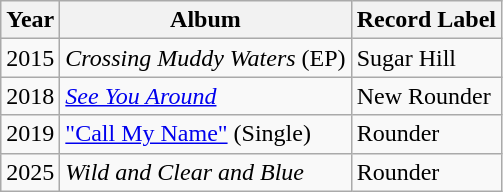<table class="wikitable">
<tr>
<th>Year</th>
<th>Album</th>
<th>Record Label</th>
</tr>
<tr>
<td>2015</td>
<td><em>Crossing Muddy Waters</em> (EP)</td>
<td>Sugar Hill</td>
</tr>
<tr>
<td>2018</td>
<td><em><a href='#'>See You Around</a></em></td>
<td>New Rounder</td>
</tr>
<tr>
<td>2019</td>
<td><a href='#'>"Call My Name"</a> (Single)</td>
<td>Rounder</td>
</tr>
<tr>
<td>2025</td>
<td><em>Wild and Clear and Blue</em></td>
<td>Rounder</td>
</tr>
</table>
